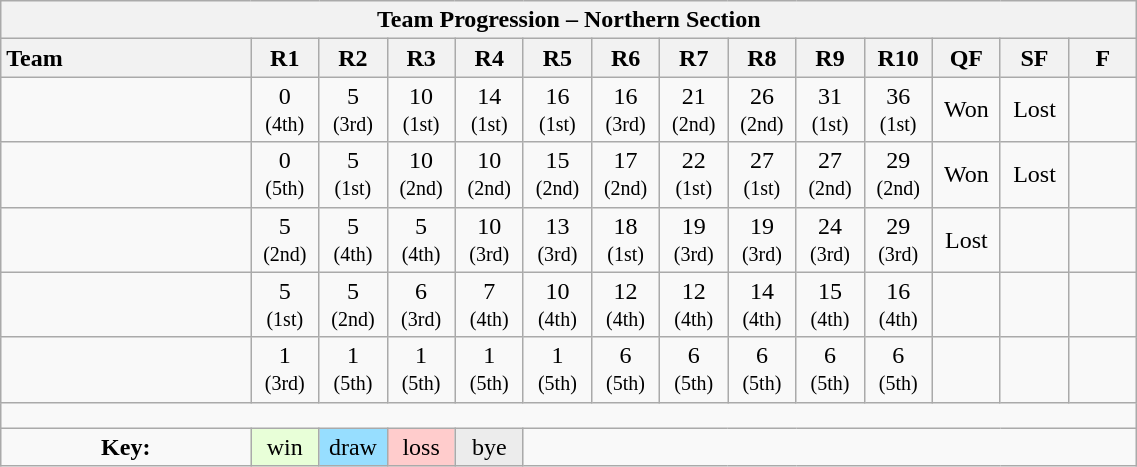<table class="wikitable collapsible" style="text-align:center; font-size:100%; width:60%;">
<tr>
<th colspan="100%" cellpadding="0" cellspacing="0">Team Progression – Northern Section</th>
</tr>
<tr>
<th style="text-align:left; width:22%;">Team</th>
<th style="width:6%;">R1</th>
<th style="width:6%;">R2</th>
<th style="width:6%;">R3</th>
<th style="width:6%;">R4</th>
<th style="width:6%;">R5</th>
<th style="width:6%;">R6</th>
<th style="width:6%;">R7</th>
<th style="width:6%;">R8</th>
<th style="width:6%;">R9</th>
<th style="width:6%;">R10</th>
<th style="width:6%;">QF</th>
<th style="width:6%;">SF</th>
<th style="width:6%;">F</th>
</tr>
<tr>
<td style="text-align:left;"></td>
<td>0 <br> <small>(4th)</small></td>
<td>5 <br> <small>(3rd)</small></td>
<td>10 <br> <small>(1st)</small></td>
<td>14 <br> <small>(1st)</small></td>
<td>16 <br> <small>(1st)</small></td>
<td>16 <br> <small>(3rd)</small></td>
<td>21 <br> <small>(2nd)</small></td>
<td>26 <br> <small>(2nd)</small></td>
<td>31 <br> <small>(1st)</small></td>
<td>36 <br> <small>(1st)</small></td>
<td>Won</td>
<td>Lost</td>
<td> </td>
</tr>
<tr>
<td style="text-align:left;"></td>
<td>0 <br> <small>(5th)</small></td>
<td>5 <br> <small>(1st)</small></td>
<td>10 <br> <small>(2nd)</small></td>
<td>10 <br> <small>(2nd)</small></td>
<td>15 <br> <small>(2nd)</small></td>
<td>17 <br> <small>(2nd)</small></td>
<td>22 <br> <small>(1st)</small></td>
<td>27 <br> <small>(1st)</small></td>
<td>27 <br> <small>(2nd)</small></td>
<td>29 <br> <small>(2nd)</small></td>
<td>Won</td>
<td>Lost</td>
<td> </td>
</tr>
<tr>
<td style="text-align:left;"></td>
<td>5 <br> <small>(2nd)</small></td>
<td>5 <br> <small>(4th)</small></td>
<td>5 <br> <small>(4th)</small></td>
<td>10 <br> <small>(3rd)</small></td>
<td>13 <br> <small>(3rd)</small></td>
<td>18 <br> <small>(1st)</small></td>
<td>19 <br> <small>(3rd)</small></td>
<td>19 <br> <small>(3rd)</small></td>
<td>24 <br> <small>(3rd)</small></td>
<td>29 <br> <small>(3rd)</small></td>
<td>Lost</td>
<td> </td>
<td> </td>
</tr>
<tr>
<td style="text-align:left;"></td>
<td>5 <br> <small>(1st)</small></td>
<td>5 <br> <small>(2nd)</small></td>
<td>6 <br> <small>(3rd)</small></td>
<td>7 <br> <small>(4th)</small></td>
<td>10 <br> <small>(4th)</small></td>
<td>12 <br> <small>(4th)</small></td>
<td>12 <br> <small>(4th)</small></td>
<td>14 <br> <small>(4th)</small></td>
<td>15 <br> <small>(4th)</small></td>
<td>16 <br> <small>(4th)</small></td>
<td> </td>
<td> </td>
<td> </td>
</tr>
<tr>
<td style="text-align:left;"></td>
<td>1 <br> <small>(3rd)</small></td>
<td>1 <br> <small>(5th)</small></td>
<td>1 <br> <small>(5th)</small></td>
<td>1 <br> <small>(5th)</small></td>
<td>1 <br> <small>(5th)</small></td>
<td>6 <br> <small>(5th)</small></td>
<td>6 <br> <small>(5th)</small></td>
<td>6 <br> <small>(5th)</small></td>
<td>6 <br> <small>(5th)</small></td>
<td>6 <br> <small>(5th)</small></td>
<td> </td>
<td> </td>
<td> </td>
</tr>
<tr>
<td colspan="100%" style="text-align:center; height: 10px;"></td>
</tr>
<tr>
<td><strong>Key:</strong></td>
<td style="background:#E8FFD8;">win</td>
<td style="background:#97DEFF;">draw</td>
<td style="background:#FFCCCC;">loss</td>
<td style="background:#ECECEC;">bye</td>
<td colspan="100%"></td>
</tr>
</table>
